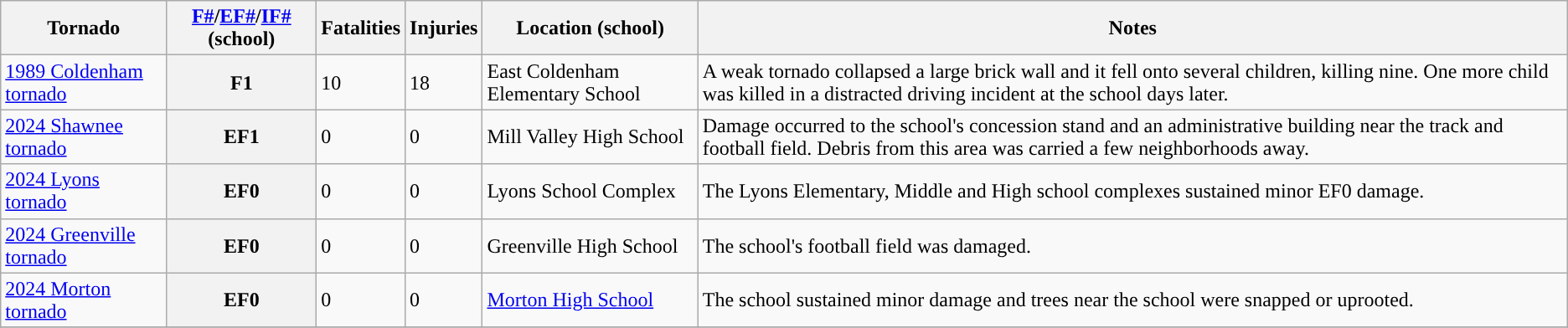<table class="wikitable">
<tr>
<th>Tornado</th>
<th><a href='#'>F#</a><strong>/</strong><a href='#'>EF#</a><strong>/</strong><a href='#'>IF#</a> (school)</th>
<th>Fatalities</th>
<th>Injuries</th>
<th>Location (school)</th>
<th>Notes</th>
</tr>
<tr>
<td><a href='#'>1989 Coldenham tornado</a></td>
<th scope="row" rowspan="1" style="background-color:#">F1</th>
<td>10</td>
<td>18</td>
<td>East Coldenham Elementary School</td>
<td>A weak tornado collapsed a large brick wall and it fell onto several children, killing nine. One more child was killed in a distracted driving incident at the school days later.</td>
</tr>
<tr>
<td rowspan="1" scope="row"><a href='#'>2024 Shawnee tornado</a></td>
<th scope="row" rowspan="1" style="background-color:#">EF1</th>
<td>0</td>
<td>0</td>
<td>Mill Valley High School</td>
<td>Damage occurred to the school's concession stand and an administrative building near the track and football field. Debris from this area was carried a few neighborhoods away.</td>
</tr>
<tr>
<td rowspan="1" scope="row"><a href='#'>2024 Lyons tornado</a></td>
<th scope="row" rowspan="1" style="background-color:#">EF0</th>
<td>0</td>
<td>0</td>
<td>Lyons School Complex</td>
<td>The Lyons Elementary, Middle and High school complexes sustained minor EF0 damage.</td>
</tr>
<tr>
<td rowspan="1" scope="row"><a href='#'>2024 Greenville tornado</a></td>
<th scope="row" rowspan="1" style="background-color:#">EF0</th>
<td>0</td>
<td>0</td>
<td>Greenville High School</td>
<td>The school's football field was damaged.</td>
</tr>
<tr>
<td rowspan="1" scope="row"><a href='#'>2024 Morton tornado</a></td>
<th scope="row" rowspan="1" style="background-color:#">EF0</th>
<td>0</td>
<td>0</td>
<td><a href='#'>Morton High School</a></td>
<td>The school sustained minor damage and trees near the school were snapped or uprooted.</td>
</tr>
<tr>
</tr>
</table>
